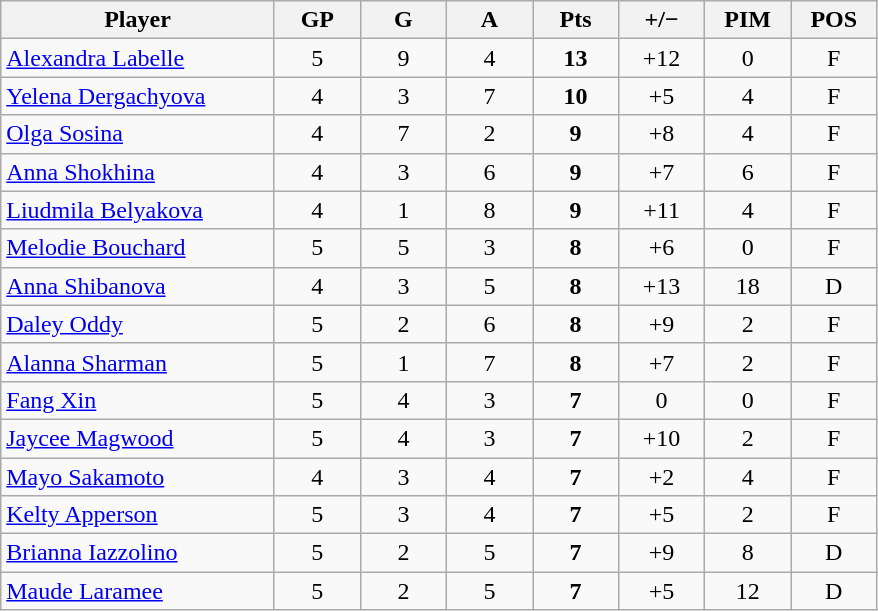<table class="wikitable sortable" style="text-align:center;">
<tr>
<th style="width:175px;">Player</th>
<th style="width:50px;">GP</th>
<th style="width:50px;">G</th>
<th style="width:50px;">A</th>
<th style="width:50px;">Pts</th>
<th style="width:50px;">+/−</th>
<th style="width:50px;">PIM</th>
<th style="width:50px;">POS</th>
</tr>
<tr>
<td style="text-align:left;"> <a href='#'>Alexandra Labelle</a></td>
<td>5</td>
<td>9</td>
<td>4</td>
<td><strong>13</strong></td>
<td>+12</td>
<td>0</td>
<td>F</td>
</tr>
<tr>
<td style="text-align:left;"> <a href='#'>Yelena Dergachyova</a></td>
<td>4</td>
<td>3</td>
<td>7</td>
<td><strong>10</strong></td>
<td>+5</td>
<td>4</td>
<td>F</td>
</tr>
<tr>
<td style="text-align:left;"> <a href='#'>Olga Sosina</a></td>
<td>4</td>
<td>7</td>
<td>2</td>
<td><strong>9</strong></td>
<td>+8</td>
<td>4</td>
<td>F</td>
</tr>
<tr>
<td style="text-align:left;"> <a href='#'>Anna Shokhina</a></td>
<td>4</td>
<td>3</td>
<td>6</td>
<td><strong>9</strong></td>
<td>+7</td>
<td>6</td>
<td>F</td>
</tr>
<tr>
<td style="text-align:left;"> <a href='#'>Liudmila Belyakova</a></td>
<td>4</td>
<td>1</td>
<td>8</td>
<td><strong>9</strong></td>
<td>+11</td>
<td>4</td>
<td>F</td>
</tr>
<tr>
<td style="text-align:left;"> <a href='#'>Melodie Bouchard</a></td>
<td>5</td>
<td>5</td>
<td>3</td>
<td><strong>8</strong></td>
<td>+6</td>
<td>0</td>
<td>F</td>
</tr>
<tr>
<td style="text-align:left;"> <a href='#'>Anna Shibanova</a></td>
<td>4</td>
<td>3</td>
<td>5</td>
<td><strong>8</strong></td>
<td>+13</td>
<td>18</td>
<td>D</td>
</tr>
<tr>
<td style="text-align:left;"> <a href='#'>Daley Oddy</a></td>
<td>5</td>
<td>2</td>
<td>6</td>
<td><strong>8</strong></td>
<td>+9</td>
<td>2</td>
<td>F</td>
</tr>
<tr>
<td style="text-align:left;"> <a href='#'>Alanna Sharman</a></td>
<td>5</td>
<td>1</td>
<td>7</td>
<td><strong>8</strong></td>
<td>+7</td>
<td>2</td>
<td>F</td>
</tr>
<tr>
<td style="text-align:left;"> <a href='#'>Fang Xin</a></td>
<td>5</td>
<td>4</td>
<td>3</td>
<td><strong>7</strong></td>
<td>0</td>
<td>0</td>
<td>F</td>
</tr>
<tr>
<td style="text-align:left;"> <a href='#'>Jaycee Magwood</a></td>
<td>5</td>
<td>4</td>
<td>3</td>
<td><strong>7</strong></td>
<td>+10</td>
<td>2</td>
<td>F</td>
</tr>
<tr>
<td style="text-align:left;"> <a href='#'>Mayo Sakamoto</a></td>
<td>4</td>
<td>3</td>
<td>4</td>
<td><strong>7</strong></td>
<td>+2</td>
<td>4</td>
<td>F</td>
</tr>
<tr>
<td style="text-align:left;"> <a href='#'>Kelty Apperson</a></td>
<td>5</td>
<td>3</td>
<td>4</td>
<td><strong>7</strong></td>
<td>+5</td>
<td>2</td>
<td>F</td>
</tr>
<tr>
<td style="text-align:left;"> <a href='#'>Brianna Iazzolino</a></td>
<td>5</td>
<td>2</td>
<td>5</td>
<td><strong>7</strong></td>
<td>+9</td>
<td>8</td>
<td>D</td>
</tr>
<tr>
<td style="text-align:left;"> <a href='#'>Maude Laramee</a></td>
<td>5</td>
<td>2</td>
<td>5</td>
<td><strong>7</strong></td>
<td>+5</td>
<td>12</td>
<td>D</td>
</tr>
</table>
